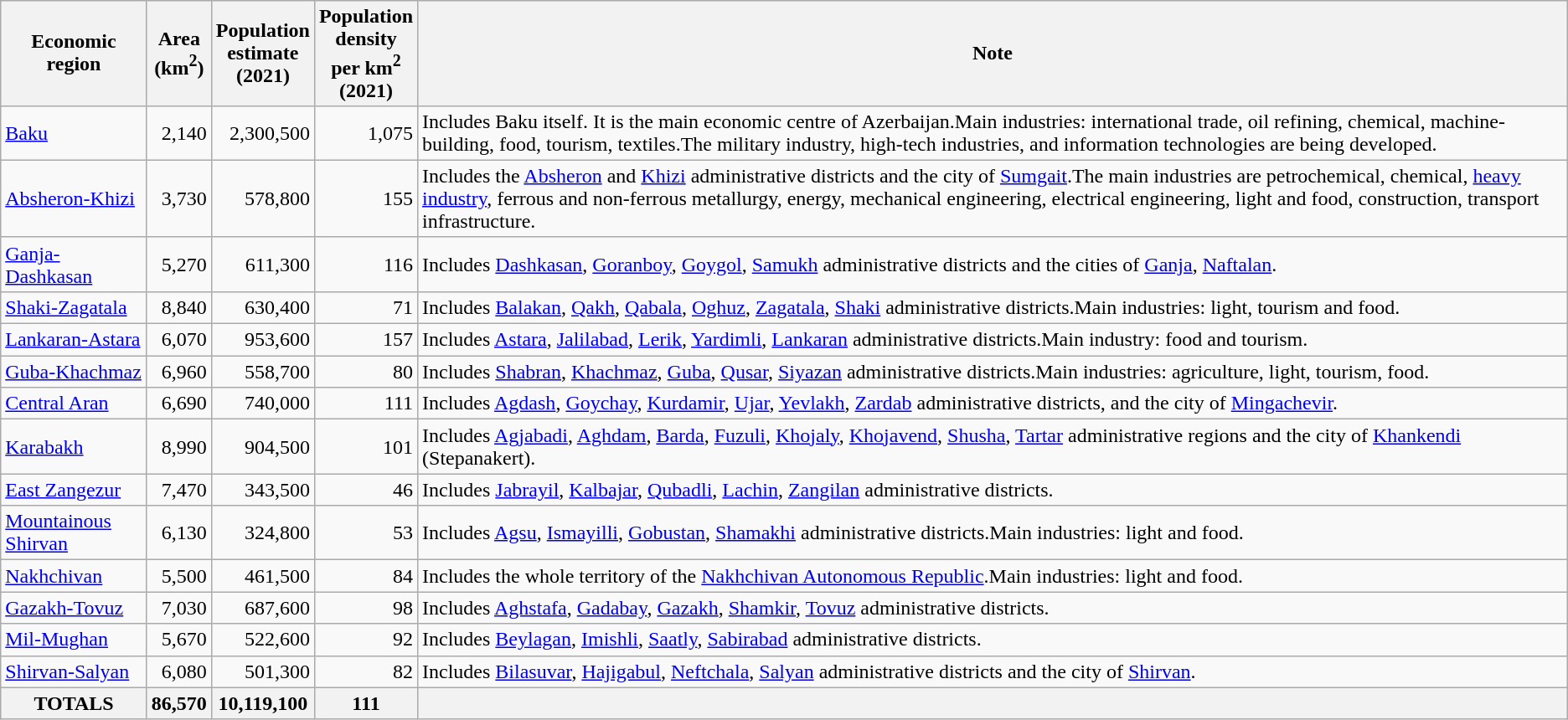<table class="wikitable sortable">
<tr>
<th><strong>Economic<br>region</strong></th>
<th><strong>Area</strong><br><strong>(km<sup>2</sup>)</strong></th>
<th><strong>Population<br>estimate<br>(2021)</strong></th>
<th><strong>Population<br>density<br>per km<sup>2</sup><br>(2021)</strong></th>
<th>Note</th>
</tr>
<tr>
<td><a href='#'>Baku</a></td>
<td align="right">2,140</td>
<td align="right">2,300,500</td>
<td align="right">1,075</td>
<td>Includes Baku itself. It is the main economic centre of Azerbaijan.Main industries:  international trade, oil refining, chemical, machine-building, food, tourism, textiles.The military industry,  high-tech industries, and information technologies are being developed.</td>
</tr>
<tr>
<td><a href='#'>Absheron-Khizi</a></td>
<td align="right">3,730</td>
<td align="right">578,800</td>
<td align="right">155</td>
<td>Includes the <a href='#'>Absheron</a> and <a href='#'>Khizi</a> administrative districts and the city of <a href='#'>Sumgait</a>.The main industries are petrochemical, chemical, <a href='#'>heavy industry</a>, ferrous and non-ferrous metallurgy,  energy, mechanical engineering, electrical engineering, light and food, construction, transport infrastructure.</td>
</tr>
<tr>
<td><a href='#'>Ganja-Dashkasan</a></td>
<td align="right">5,270</td>
<td align="right">611,300</td>
<td align="right">116</td>
<td>Includes <a href='#'>Dashkasan</a>, <a href='#'>Goranboy</a>, <a href='#'>Goygol</a>, <a href='#'>Samukh</a> administrative districts and the cities of <a href='#'>Ganja</a>, <a href='#'>Naftalan</a>.</td>
</tr>
<tr>
<td><a href='#'>Shaki-Zagatala</a></td>
<td align="right">8,840</td>
<td align="right">630,400</td>
<td align="right">71</td>
<td>Includes <a href='#'>Balakan</a>, <a href='#'>Qakh</a>, <a href='#'>Qabala</a>, <a href='#'>Oghuz</a>, <a href='#'>Zagatala</a>, <a href='#'>Shaki</a> administrative districts.Main industries: light, tourism and food.</td>
</tr>
<tr>
<td><a href='#'>Lankaran-Astara</a></td>
<td align="right">6,070</td>
<td align="right">953,600</td>
<td align="right">157</td>
<td>Includes <a href='#'>Astara</a>, <a href='#'>Jalilabad</a>, <a href='#'>Lerik</a>, <a href='#'>Yardimli</a>, <a href='#'>Lankaran</a> administrative districts.Main industry: food and tourism.</td>
</tr>
<tr>
<td><a href='#'>Guba-Khachmaz</a></td>
<td align="right">6,960</td>
<td align="right">558,700</td>
<td align="right">80</td>
<td>Includes <a href='#'>Shabran</a>, <a href='#'>Khachmaz</a>, <a href='#'>Guba</a>, <a href='#'>Qusar</a>, <a href='#'>Siyazan</a> administrative districts.Main industries: agriculture, light, tourism, food.</td>
</tr>
<tr>
<td><a href='#'>Central Aran</a></td>
<td align="right">6,690</td>
<td align="right">740,000</td>
<td align="right">111</td>
<td>Includes <a href='#'>Agdash</a>, <a href='#'>Goychay</a>, <a href='#'>Kurdamir</a>, <a href='#'>Ujar</a>, <a href='#'>Yevlakh</a>, <a href='#'>Zardab</a> administrative districts, and the city of <a href='#'>Mingachevir</a>.</td>
</tr>
<tr>
<td><a href='#'>Karabakh</a></td>
<td align="right">8,990</td>
<td align="right">904,500</td>
<td align="right">101</td>
<td>Includes <a href='#'>Agjabadi</a>, <a href='#'>Aghdam</a>, <a href='#'>Barda</a>, <a href='#'>Fuzuli</a>, <a href='#'>Khojaly</a>, <a href='#'>Khojavend</a>, <a href='#'>Shusha</a>, <a href='#'>Tartar</a> administrative regions and the city of <a href='#'>Khankendi</a> (Stepanakert).</td>
</tr>
<tr>
<td><a href='#'>East Zangezur</a></td>
<td align="right">7,470</td>
<td align="right">343,500</td>
<td align="right">46</td>
<td>Includes <a href='#'>Jabrayil</a>, <a href='#'>Kalbajar</a>, <a href='#'>Qubadli</a>, <a href='#'>Lachin</a>, <a href='#'>Zangilan</a> administrative districts.</td>
</tr>
<tr>
<td><a href='#'>Mountainous Shirvan</a></td>
<td align="right">6,130</td>
<td align="right">324,800</td>
<td align="right">53</td>
<td>Includes <a href='#'>Agsu</a>, <a href='#'>Ismayilli</a>, <a href='#'>Gobustan</a>, <a href='#'>Shamakhi</a> administrative districts.Main industries: light and food.</td>
</tr>
<tr>
<td><a href='#'>Nakhchivan</a></td>
<td align="right">5,500</td>
<td align="right">461,500</td>
<td align="right">84</td>
<td>Includes the whole territory of the <a href='#'>Nakhchivan Autonomous Republic</a>.Main industries: light and food.</td>
</tr>
<tr>
<td><a href='#'>Gazakh-Tovuz</a></td>
<td align="right">7,030</td>
<td align="right">687,600</td>
<td align="right">98</td>
<td>Includes <a href='#'>Aghstafa</a>, <a href='#'>Gadabay</a>, <a href='#'>Gazakh</a>, <a href='#'>Shamkir</a>, <a href='#'>Tovuz</a> administrative districts.</td>
</tr>
<tr>
<td><a href='#'>Mil-Mughan</a></td>
<td align="right">5,670</td>
<td align="right">522,600</td>
<td align="right">92</td>
<td>Includes <a href='#'>Beylagan</a>, <a href='#'>Imishli</a>, <a href='#'>Saatly</a>, <a href='#'>Sabirabad</a> administrative districts.</td>
</tr>
<tr>
<td><a href='#'>Shirvan-Salyan</a></td>
<td align="right">6,080</td>
<td align="right">501,300</td>
<td align="right">82</td>
<td>Includes <a href='#'>Bilasuvar</a>, <a href='#'>Hajigabul</a>, <a href='#'>Neftchala</a>, <a href='#'>Salyan</a> administrative districts and the city of <a href='#'>Shirvan</a>.</td>
</tr>
<tr>
<th>TOTALS</th>
<th align="right">86,570</th>
<th align="right">10,119,100</th>
<th align="right">111</th>
<th></th>
</tr>
</table>
